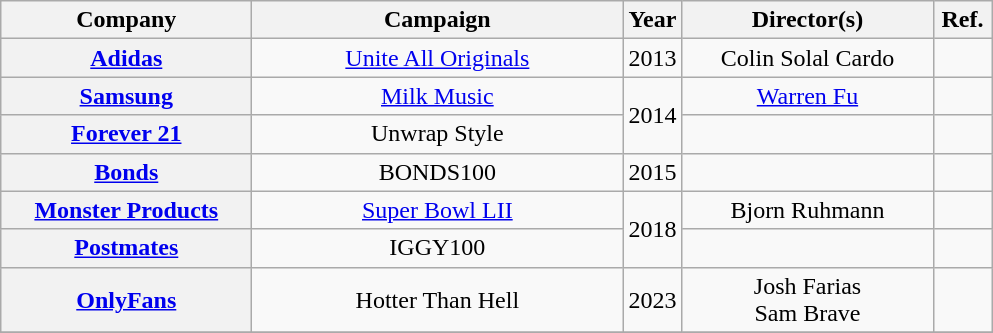<table class="wikitable plainrowheaders sortable" style="text-align:center;">
<tr>
<th scope="col" style="width: 10em;">Company</th>
<th scope="col" style="width: 15em;">Campaign</th>
<th scope="col" style="width: 1em;">Year</th>
<th scope="col" style="width: 10em;">Director(s)</th>
<th scope="col" style="width:2em;" class="unsortable">Ref.</th>
</tr>
<tr>
<th scope="row"><a href='#'>Adidas</a></th>
<td><a href='#'>Unite All Originals</a></td>
<td>2013</td>
<td>Colin Solal Cardo</td>
<td></td>
</tr>
<tr>
<th scope="row"><a href='#'>Samsung</a></th>
<td><a href='#'>Milk Music</a></td>
<td rowspan="2">2014</td>
<td><a href='#'>Warren Fu</a></td>
<td></td>
</tr>
<tr>
<th scope="row"><a href='#'>Forever 21</a></th>
<td>Unwrap Style</td>
<td></td>
<td></td>
</tr>
<tr>
<th scope="row"><a href='#'>Bonds</a></th>
<td>BONDS100</td>
<td>2015</td>
<td></td>
<td></td>
</tr>
<tr>
<th scope="row"><a href='#'>Monster Products</a></th>
<td><a href='#'>Super Bowl LII</a></td>
<td rowspan="2">2018</td>
<td>Bjorn Ruhmann</td>
<td></td>
</tr>
<tr>
<th scope="row"><a href='#'>Postmates</a></th>
<td>IGGY100</td>
<td></td>
<td></td>
</tr>
<tr>
<th scope="row"><a href='#'>OnlyFans</a></th>
<td>Hotter Than Hell</td>
<td>2023</td>
<td>Josh Farias<br>Sam Brave</td>
<td></td>
</tr>
<tr>
</tr>
</table>
